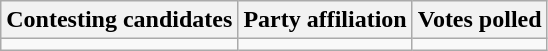<table class="wikitable sortable">
<tr>
<th>Contesting candidates</th>
<th>Party affiliation</th>
<th>Votes polled</th>
</tr>
<tr>
<td></td>
<td></td>
<td></td>
</tr>
</table>
